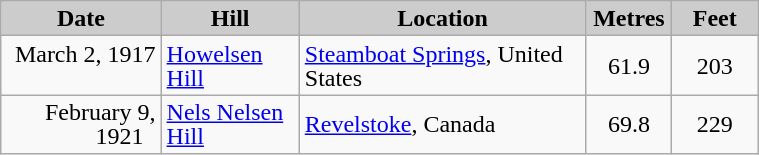<table class="wikitable sortable" style="text-align:left; line-height:16px; width:40%;">
<tr>
<th style="background-color: #ccc;" width="100">Date</th>
<th style="background-color: #ccc;" width="85">Hill</th>
<th style="background-color: #ccc;" width="185">Location</th>
<th style="background-color: #ccc;" width="50">Metres</th>
<th style="background-color: #ccc;" width="50">Feet</th>
</tr>
<tr>
<td align=right>March 2, 1917  </td>
<td><a href='#'>Howelsen Hill</a></td>
<td><a href='#'>Steamboat Springs</a>, United States</td>
<td align=center>61.9</td>
<td align=center>203</td>
</tr>
<tr>
<td align=right>February 9, 1921  </td>
<td><a href='#'>Nels Nelsen Hill</a></td>
<td><a href='#'>Revelstoke</a>, Canada</td>
<td align=center>69.8</td>
<td align=center>229</td>
</tr>
</table>
